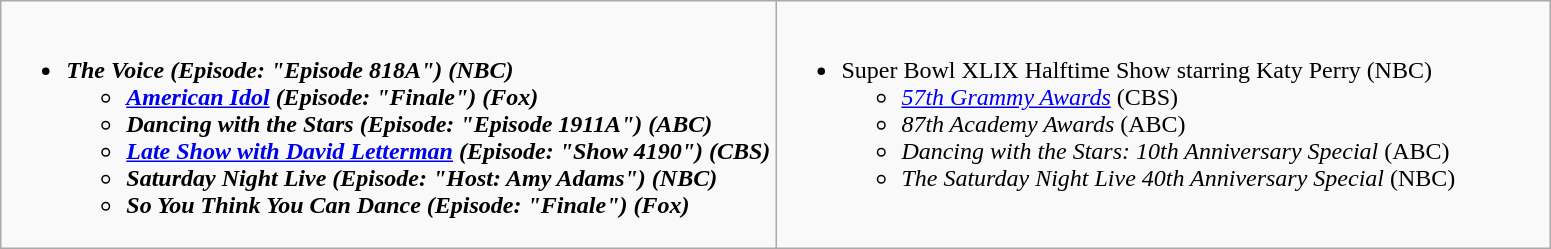<table class="wikitable">
<tr>
<td style="vertical-align:top;" width="50%"><br><ul><li><strong><em>The Voice<em> (Episode: "Episode 818A") (NBC)<strong><ul><li></em><a href='#'>American Idol</a><em> (Episode: "Finale") (Fox)</li><li></em>Dancing with the Stars<em> (Episode: "Episode 1911A") (ABC)</li><li></em><a href='#'>Late Show with David Letterman</a><em> (Episode: "Show 4190") (CBS)</li><li></em>Saturday Night Live<em> (Episode: "Host: Amy Adams") (NBC)</li><li></em>So You Think You Can Dance<em> (Episode: "Finale") (Fox)</li></ul></li></ul></td>
<td style="vertical-align:top;" width="50%"><br><ul><li></em></strong>Super Bowl XLIX Halftime Show starring Katy Perry</em> (NBC)</strong><ul><li><em><a href='#'>57th Grammy Awards</a></em> (CBS)</li><li><em>87th Academy Awards</em> (ABC)</li><li><em>Dancing with the Stars: 10th Anniversary Special</em> (ABC)</li><li><em>The Saturday Night Live 40th Anniversary Special</em> (NBC)</li></ul></li></ul></td>
</tr>
</table>
